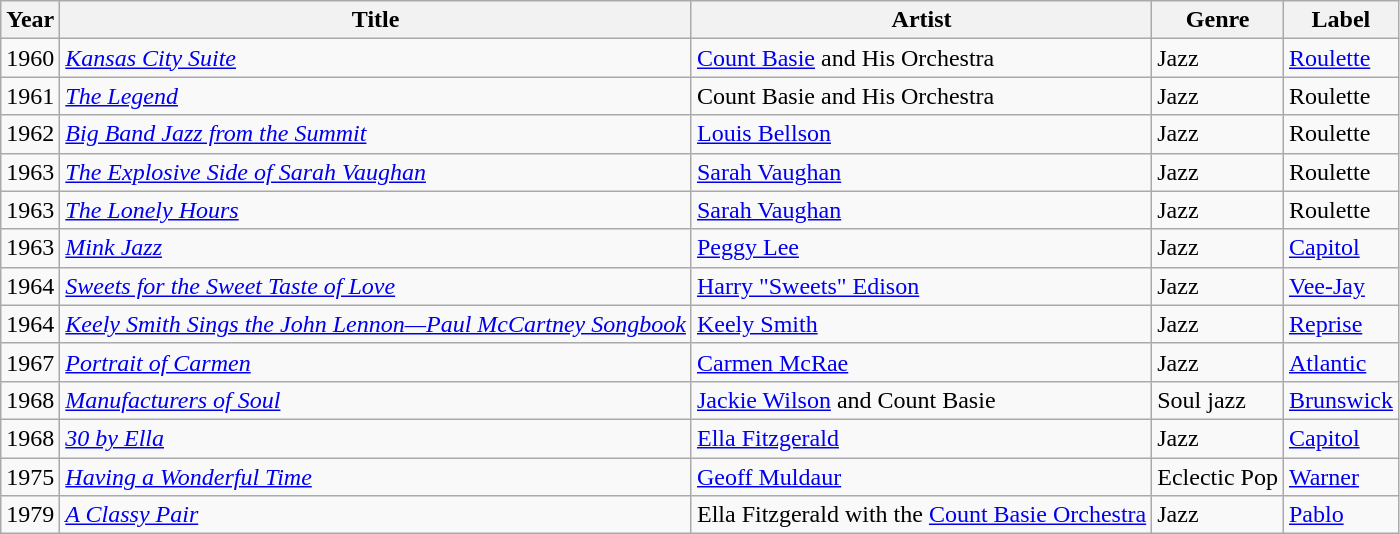<table class="wikitable sortable">
<tr>
<th>Year</th>
<th>Title</th>
<th>Artist</th>
<th>Genre</th>
<th>Label</th>
</tr>
<tr>
<td>1960</td>
<td><em><a href='#'>Kansas City Suite</a></em></td>
<td><a href='#'>Count Basie</a> and His Orchestra</td>
<td>Jazz</td>
<td><a href='#'>Roulette</a></td>
</tr>
<tr>
<td>1961</td>
<td><em><a href='#'>The Legend</a></em></td>
<td>Count Basie and His Orchestra</td>
<td>Jazz</td>
<td>Roulette</td>
</tr>
<tr>
<td>1962</td>
<td><em><a href='#'>Big Band Jazz from the Summit</a></em></td>
<td><a href='#'>Louis Bellson</a></td>
<td>Jazz</td>
<td>Roulette</td>
</tr>
<tr>
<td>1963</td>
<td><em><a href='#'>The Explosive Side of Sarah Vaughan</a></em></td>
<td><a href='#'>Sarah Vaughan</a></td>
<td>Jazz</td>
<td>Roulette</td>
</tr>
<tr>
<td>1963</td>
<td><em><a href='#'>The Lonely Hours</a></em></td>
<td><a href='#'>Sarah Vaughan</a></td>
<td>Jazz</td>
<td>Roulette</td>
</tr>
<tr>
<td>1963</td>
<td><em><a href='#'>Mink Jazz</a></em></td>
<td><a href='#'>Peggy Lee</a></td>
<td>Jazz</td>
<td><a href='#'>Capitol</a></td>
</tr>
<tr>
<td>1964</td>
<td><em><a href='#'>Sweets for the Sweet Taste of Love</a></em></td>
<td><a href='#'>Harry "Sweets" Edison</a></td>
<td>Jazz</td>
<td><a href='#'>Vee-Jay</a></td>
</tr>
<tr>
<td>1964</td>
<td><em><a href='#'>Keely Smith Sings the John Lennon—Paul McCartney Songbook</a></em></td>
<td><a href='#'>Keely Smith</a></td>
<td>Jazz</td>
<td><a href='#'>Reprise</a></td>
</tr>
<tr>
<td>1967</td>
<td><em><a href='#'>Portrait of Carmen</a></em></td>
<td><a href='#'>Carmen McRae</a></td>
<td>Jazz</td>
<td><a href='#'>Atlantic</a></td>
</tr>
<tr>
<td>1968</td>
<td><em><a href='#'>Manufacturers of Soul</a></em></td>
<td><a href='#'>Jackie Wilson</a> and Count Basie</td>
<td>Soul jazz</td>
<td><a href='#'>Brunswick</a></td>
</tr>
<tr>
<td>1968</td>
<td><em><a href='#'>30 by Ella</a></em></td>
<td><a href='#'>Ella Fitzgerald</a></td>
<td>Jazz</td>
<td><a href='#'>Capitol</a></td>
</tr>
<tr>
<td>1975</td>
<td><em><a href='#'>Having a Wonderful Time</a></em></td>
<td><a href='#'>Geoff Muldaur</a></td>
<td>Eclectic Pop</td>
<td><a href='#'>Warner</a></td>
</tr>
<tr>
<td>1979</td>
<td><em><a href='#'>A Classy Pair</a></em></td>
<td>Ella Fitzgerald with the <a href='#'>Count Basie Orchestra</a></td>
<td>Jazz</td>
<td><a href='#'>Pablo</a></td>
</tr>
</table>
